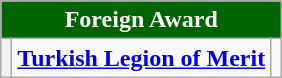<table class="wikitable">
<tr>
<th colspan="3" style="background:#006400; color:#FFFFFF; text-align:center"><strong>Foreign Award</strong></th>
</tr>
<tr>
<th><strong></strong></th>
<td><a href='#'><strong>Turkish Legion of Merit</strong></a><strong></strong></td>
<td></td>
</tr>
</table>
